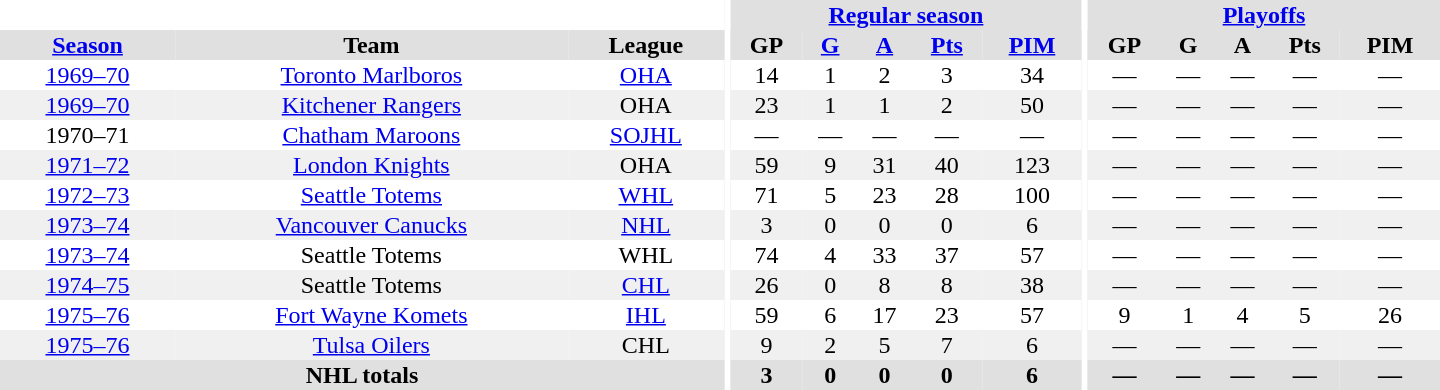<table border="0" cellpadding="1" cellspacing="0" style="text-align:center; width:60em">
<tr bgcolor="#e0e0e0">
<th colspan="3" bgcolor="#ffffff"></th>
<th rowspan="100" bgcolor="#ffffff"></th>
<th colspan="5"><a href='#'>Regular season</a></th>
<th rowspan="100" bgcolor="#ffffff"></th>
<th colspan="5"><a href='#'>Playoffs</a></th>
</tr>
<tr bgcolor="#e0e0e0">
<th><a href='#'>Season</a></th>
<th>Team</th>
<th>League</th>
<th>GP</th>
<th><a href='#'>G</a></th>
<th><a href='#'>A</a></th>
<th><a href='#'>Pts</a></th>
<th><a href='#'>PIM</a></th>
<th>GP</th>
<th>G</th>
<th>A</th>
<th>Pts</th>
<th>PIM</th>
</tr>
<tr>
<td><a href='#'>1969–70</a></td>
<td><a href='#'>Toronto Marlboros</a></td>
<td><a href='#'>OHA</a></td>
<td>14</td>
<td>1</td>
<td>2</td>
<td>3</td>
<td>34</td>
<td>—</td>
<td>—</td>
<td>—</td>
<td>—</td>
<td>—</td>
</tr>
<tr bgcolor="#f0f0f0">
<td><a href='#'>1969–70</a></td>
<td><a href='#'>Kitchener Rangers</a></td>
<td>OHA</td>
<td>23</td>
<td>1</td>
<td>1</td>
<td>2</td>
<td>50</td>
<td>—</td>
<td>—</td>
<td>—</td>
<td>—</td>
<td>—</td>
</tr>
<tr>
<td>1970–71</td>
<td><a href='#'>Chatham Maroons</a></td>
<td><a href='#'>SOJHL</a></td>
<td>—</td>
<td>—</td>
<td>—</td>
<td>—</td>
<td>—</td>
<td>—</td>
<td>—</td>
<td>—</td>
<td>—</td>
<td>—</td>
</tr>
<tr bgcolor="#f0f0f0">
<td><a href='#'>1971–72</a></td>
<td><a href='#'>London Knights</a></td>
<td>OHA</td>
<td>59</td>
<td>9</td>
<td>31</td>
<td>40</td>
<td>123</td>
<td>—</td>
<td>—</td>
<td>—</td>
<td>—</td>
<td>—</td>
</tr>
<tr>
<td><a href='#'>1972–73</a></td>
<td><a href='#'>Seattle Totems</a></td>
<td><a href='#'>WHL</a></td>
<td>71</td>
<td>5</td>
<td>23</td>
<td>28</td>
<td>100</td>
<td>—</td>
<td>—</td>
<td>—</td>
<td>—</td>
<td>—</td>
</tr>
<tr bgcolor="#f0f0f0">
<td><a href='#'>1973–74</a></td>
<td><a href='#'>Vancouver Canucks</a></td>
<td><a href='#'>NHL</a></td>
<td>3</td>
<td>0</td>
<td>0</td>
<td>0</td>
<td>6</td>
<td>—</td>
<td>—</td>
<td>—</td>
<td>—</td>
<td>—</td>
</tr>
<tr>
<td><a href='#'>1973–74</a></td>
<td>Seattle Totems</td>
<td>WHL</td>
<td>74</td>
<td>4</td>
<td>33</td>
<td>37</td>
<td>57</td>
<td>—</td>
<td>—</td>
<td>—</td>
<td>—</td>
<td>—</td>
</tr>
<tr bgcolor="#f0f0f0">
<td><a href='#'>1974–75</a></td>
<td>Seattle Totems</td>
<td><a href='#'>CHL</a></td>
<td>26</td>
<td>0</td>
<td>8</td>
<td>8</td>
<td>38</td>
<td>—</td>
<td>—</td>
<td>—</td>
<td>—</td>
<td>—</td>
</tr>
<tr>
<td><a href='#'>1975–76</a></td>
<td><a href='#'>Fort Wayne Komets</a></td>
<td><a href='#'>IHL</a></td>
<td>59</td>
<td>6</td>
<td>17</td>
<td>23</td>
<td>57</td>
<td>9</td>
<td>1</td>
<td>4</td>
<td>5</td>
<td>26</td>
</tr>
<tr bgcolor="#f0f0f0">
<td><a href='#'>1975–76</a></td>
<td><a href='#'>Tulsa Oilers</a></td>
<td>CHL</td>
<td>9</td>
<td>2</td>
<td>5</td>
<td>7</td>
<td>6</td>
<td>—</td>
<td>—</td>
<td>—</td>
<td>—</td>
<td>—</td>
</tr>
<tr bgcolor="#e0e0e0">
<th colspan="3">NHL totals</th>
<th>3</th>
<th>0</th>
<th>0</th>
<th>0</th>
<th>6</th>
<th>—</th>
<th>—</th>
<th>—</th>
<th>—</th>
<th>—</th>
</tr>
</table>
